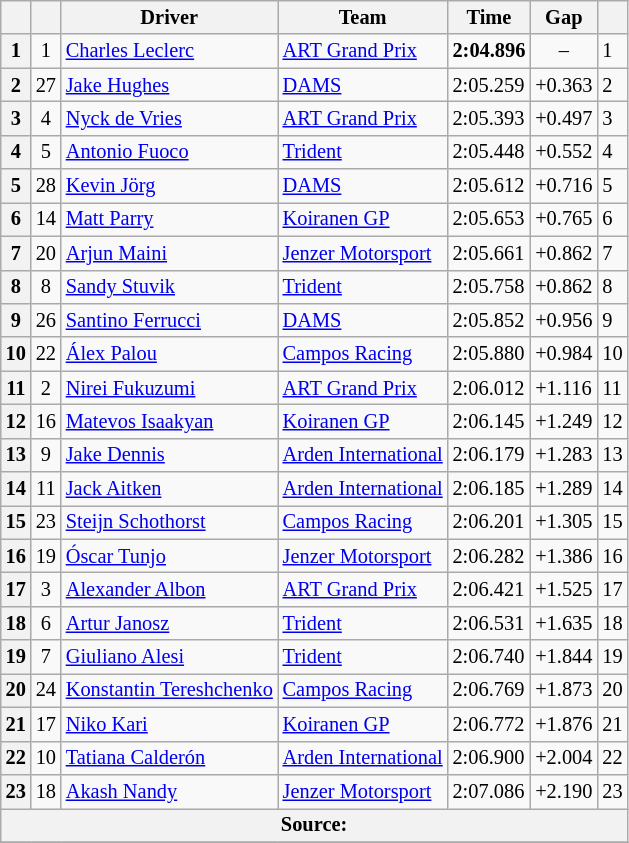<table class="wikitable" style="font-size:85%">
<tr>
<th></th>
<th></th>
<th>Driver</th>
<th>Team</th>
<th>Time</th>
<th>Gap</th>
<th></th>
</tr>
<tr>
<th>1</th>
<td align="center">1</td>
<td> <a href='#'>Charles Leclerc</a></td>
<td><a href='#'>ART Grand Prix</a></td>
<td><strong>2:04.896</strong></td>
<td align="center">–</td>
<td>1</td>
</tr>
<tr>
<th>2</th>
<td align="center">27</td>
<td> <a href='#'>Jake Hughes</a></td>
<td><a href='#'>DAMS</a></td>
<td>2:05.259</td>
<td>+0.363</td>
<td>2</td>
</tr>
<tr>
<th>3</th>
<td align="center">4</td>
<td> <a href='#'>Nyck de Vries</a></td>
<td><a href='#'>ART Grand Prix</a></td>
<td>2:05.393</td>
<td>+0.497</td>
<td>3</td>
</tr>
<tr>
<th>4</th>
<td align="center">5</td>
<td> <a href='#'>Antonio Fuoco</a></td>
<td><a href='#'>Trident</a></td>
<td>2:05.448</td>
<td>+0.552</td>
<td>4</td>
</tr>
<tr>
<th>5</th>
<td align="center">28</td>
<td> <a href='#'>Kevin Jörg</a></td>
<td><a href='#'>DAMS</a></td>
<td>2:05.612</td>
<td>+0.716</td>
<td>5</td>
</tr>
<tr>
<th>6</th>
<td align="center">14</td>
<td> <a href='#'>Matt Parry</a></td>
<td><a href='#'>Koiranen GP</a></td>
<td>2:05.653</td>
<td>+0.765</td>
<td>6</td>
</tr>
<tr>
<th>7</th>
<td align="center">20</td>
<td> <a href='#'>Arjun Maini</a></td>
<td><a href='#'>Jenzer Motorsport</a></td>
<td>2:05.661</td>
<td>+0.862</td>
<td>7</td>
</tr>
<tr>
<th>8</th>
<td align="center">8</td>
<td> <a href='#'>Sandy Stuvik</a></td>
<td><a href='#'>Trident</a></td>
<td>2:05.758</td>
<td>+0.862</td>
<td>8</td>
</tr>
<tr>
<th>9</th>
<td align="center">26</td>
<td> <a href='#'>Santino Ferrucci</a></td>
<td><a href='#'>DAMS</a></td>
<td>2:05.852</td>
<td>+0.956</td>
<td>9</td>
</tr>
<tr>
<th>10</th>
<td align="center">22</td>
<td> <a href='#'>Álex Palou</a></td>
<td><a href='#'>Campos Racing</a></td>
<td>2:05.880</td>
<td>+0.984</td>
<td>10</td>
</tr>
<tr>
<th>11</th>
<td align="center">2</td>
<td> <a href='#'>Nirei Fukuzumi</a></td>
<td><a href='#'>ART Grand Prix</a></td>
<td>2:06.012</td>
<td>+1.116</td>
<td>11</td>
</tr>
<tr>
<th>12</th>
<td align="center">16</td>
<td> <a href='#'>Matevos Isaakyan</a></td>
<td><a href='#'>Koiranen GP</a></td>
<td>2:06.145</td>
<td>+1.249</td>
<td>12</td>
</tr>
<tr>
<th>13</th>
<td align="center">9</td>
<td> <a href='#'>Jake Dennis</a></td>
<td><a href='#'>Arden International</a></td>
<td>2:06.179</td>
<td>+1.283</td>
<td>13</td>
</tr>
<tr>
<th>14</th>
<td align="center">11</td>
<td> <a href='#'>Jack Aitken</a></td>
<td><a href='#'>Arden International</a></td>
<td>2:06.185</td>
<td>+1.289</td>
<td>14</td>
</tr>
<tr>
<th>15</th>
<td align="center">23</td>
<td> <a href='#'>Steijn Schothorst</a></td>
<td><a href='#'>Campos Racing</a></td>
<td>2:06.201</td>
<td>+1.305</td>
<td>15</td>
</tr>
<tr>
<th>16</th>
<td align="center">19</td>
<td> <a href='#'>Óscar Tunjo</a></td>
<td><a href='#'>Jenzer Motorsport</a></td>
<td>2:06.282</td>
<td>+1.386</td>
<td>16</td>
</tr>
<tr>
<th>17</th>
<td align="center">3</td>
<td> <a href='#'>Alexander Albon</a></td>
<td><a href='#'>ART Grand Prix</a></td>
<td>2:06.421</td>
<td>+1.525</td>
<td>17</td>
</tr>
<tr>
<th>18</th>
<td align="center">6</td>
<td> <a href='#'>Artur Janosz</a></td>
<td><a href='#'>Trident</a></td>
<td>2:06.531</td>
<td>+1.635</td>
<td>18</td>
</tr>
<tr>
<th>19</th>
<td align="center">7</td>
<td> <a href='#'>Giuliano Alesi</a></td>
<td><a href='#'>Trident</a></td>
<td>2:06.740</td>
<td>+1.844</td>
<td>19</td>
</tr>
<tr>
<th>20</th>
<td align="center">24</td>
<td> <a href='#'>Konstantin Tereshchenko</a></td>
<td><a href='#'>Campos Racing</a></td>
<td>2:06.769</td>
<td>+1.873</td>
<td>20</td>
</tr>
<tr>
<th>21</th>
<td align="center">17</td>
<td> <a href='#'>Niko Kari</a></td>
<td><a href='#'>Koiranen GP</a></td>
<td>2:06.772</td>
<td>+1.876</td>
<td>21</td>
</tr>
<tr>
<th>22</th>
<td align="center">10</td>
<td> <a href='#'>Tatiana Calderón</a></td>
<td><a href='#'>Arden International</a></td>
<td>2:06.900</td>
<td>+2.004</td>
<td>22</td>
</tr>
<tr>
<th>23</th>
<td align="center">18</td>
<td> <a href='#'>Akash Nandy</a></td>
<td><a href='#'>Jenzer Motorsport</a></td>
<td>2:07.086</td>
<td>+2.190</td>
<td>23</td>
</tr>
<tr>
<th colspan="7">Source:</th>
</tr>
<tr>
</tr>
</table>
